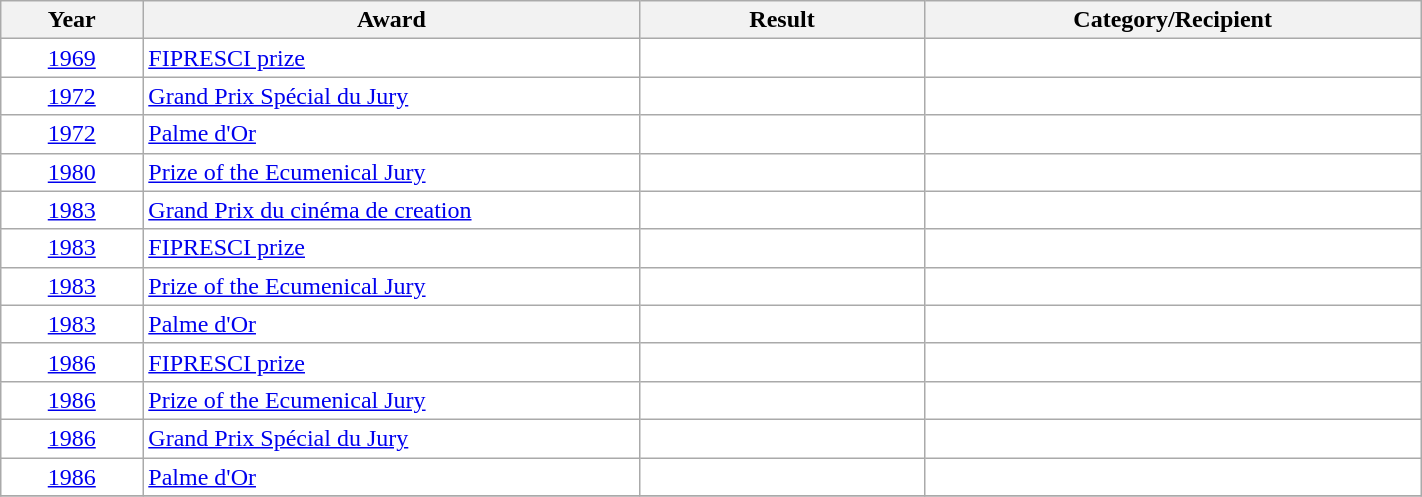<table class="wikitable sortable" width="75%" style="background:#ffffff;">
<tr>
<th width="10%">Year</th>
<th width="35%">Award</th>
<th width="20%">Result</th>
<th width="35%">Category/Recipient</th>
</tr>
<tr>
<td align="center"><a href='#'>1969</a></td>
<td><a href='#'>FIPRESCI prize</a></td>
<td></td>
<td> </td>
</tr>
<tr>
<td align="center"><a href='#'>1972</a></td>
<td><a href='#'>Grand Prix Spécial du Jury</a></td>
<td></td>
<td> </td>
</tr>
<tr>
<td align="center"><a href='#'>1972</a></td>
<td><a href='#'>Palme d'Or</a></td>
<td></td>
<td> </td>
</tr>
<tr>
<td align="center"><a href='#'>1980</a></td>
<td><a href='#'>Prize of the Ecumenical Jury</a></td>
<td></td>
<td> </td>
</tr>
<tr>
<td align="center"><a href='#'>1983</a></td>
<td><a href='#'>Grand Prix du cinéma de creation</a></td>
<td></td>
<td> </td>
</tr>
<tr>
<td align="center"><a href='#'>1983</a></td>
<td><a href='#'>FIPRESCI prize</a></td>
<td></td>
<td> </td>
</tr>
<tr>
<td align="center"><a href='#'>1983</a></td>
<td><a href='#'>Prize of the Ecumenical Jury</a></td>
<td></td>
<td> </td>
</tr>
<tr>
<td align="center"><a href='#'>1983</a></td>
<td><a href='#'>Palme d'Or</a></td>
<td></td>
<td> </td>
</tr>
<tr>
<td align="center"><a href='#'>1986</a></td>
<td><a href='#'>FIPRESCI prize</a></td>
<td></td>
<td> </td>
</tr>
<tr>
<td align="center"><a href='#'>1986</a></td>
<td><a href='#'>Prize of the Ecumenical Jury</a></td>
<td></td>
<td> </td>
</tr>
<tr>
<td align="center"><a href='#'>1986</a></td>
<td><a href='#'>Grand Prix Spécial du Jury</a></td>
<td></td>
<td> </td>
</tr>
<tr>
<td align="center"><a href='#'>1986</a></td>
<td><a href='#'>Palme d'Or</a></td>
<td></td>
<td> </td>
</tr>
<tr>
</tr>
</table>
